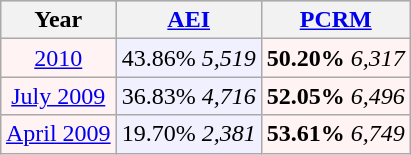<table class="wikitable"  style="float:right; font-size:100%; margin: 1em 1em 1em 1em;">
<tr style="background:lightgrey;">
<th>Year</th>
<th><a href='#'>AEI</a></th>
<th><a href='#'>PCRM</a></th>
</tr>
<tr>
<td style="text-align:center; background:#fff3f3;"><a href='#'>2010</a></td>
<td style="text-align:center; background:#f0f0ff;">43.86% <em>5,519</em></td>
<td style="text-align:center; background:#fff3f3;"><strong>50.20%</strong> <em>6,317</em></td>
</tr>
<tr>
<td style="text-align:center; background:#fff3f3;"><a href='#'>July 2009</a></td>
<td style="text-align:center; background:#f0f0ff;">36.83% <em>4,716</em></td>
<td style="text-align:center; background:#fff3f3;"><strong>52.05%</strong> <em>6,496</em></td>
</tr>
<tr>
<td style="text-align:center; background:#fff3f3;"><a href='#'>April 2009</a></td>
<td style="text-align:center; background:#f0f0ff;">19.70% <em>2,381</em></td>
<td style="text-align:center; background:#fff3f3;"><strong>53.61%</strong> <em>6,749</em></td>
</tr>
</table>
